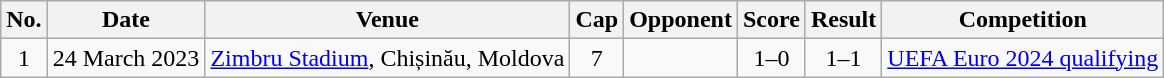<table class="wikitable sortable">
<tr>
<th scope=col>No.</th>
<th scope=col data-sort-type=date>Date</th>
<th scope=col>Venue</th>
<th scope=col>Cap</th>
<th scope=col>Opponent</th>
<th scope=col>Score</th>
<th scope=col>Result</th>
<th scope=col>Competition</th>
</tr>
<tr>
<td align=center>1</td>
<td>24 March 2023</td>
<td><a href='#'>Zimbru Stadium</a>, Chișinău, Moldova</td>
<td align=center>7</td>
<td></td>
<td align=center>1–0</td>
<td align=center>1–1</td>
<td><a href='#'>UEFA Euro 2024 qualifying</a></td>
</tr>
</table>
